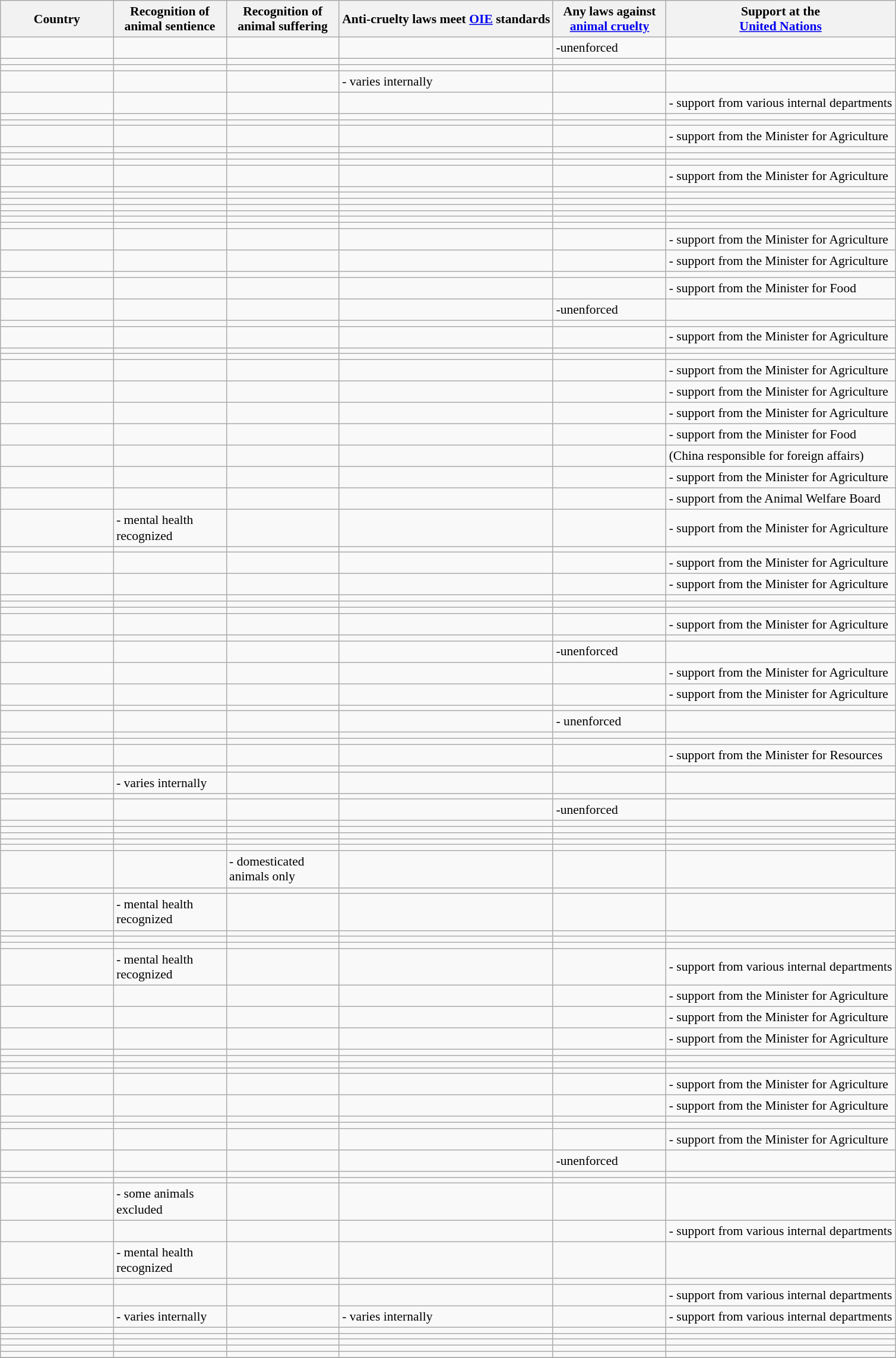<table class="wikitable sortable mw-collapsible" style="font-size:90%; line-height:1.2">
<tr>
<th style="width:120px;">Country</th>
<th style="width:120px;">Recognition of animal sentience</th>
<th style="width:120px;">Recognition of animal suffering</th>
<th>Anti-cruelty laws meet <a href='#'>OIE</a> standards</th>
<th style="width:120px;">Any laws against <a href='#'>animal cruelty</a></th>
<th>Support at the<br><a href='#'>United Nations</a> </th>
</tr>
<tr>
<td></td>
<td></td>
<td></td>
<td></td>
<td> -unenforced</td>
<td></td>
</tr>
<tr>
<td></td>
<td></td>
<td></td>
<td></td>
<td></td>
<td></td>
</tr>
<tr>
<td></td>
<td></td>
<td></td>
<td></td>
<td></td>
<td></td>
</tr>
<tr>
<td></td>
<td></td>
<td></td>
<td> - varies internally</td>
<td></td>
<td></td>
</tr>
<tr>
<td></td>
<td></td>
<td></td>
<td></td>
<td></td>
<td> - support from various internal departments</td>
</tr>
<tr>
<td></td>
<td></td>
<td></td>
<td></td>
<td></td>
<td></td>
</tr>
<tr>
<td></td>
<td></td>
<td></td>
<td></td>
<td></td>
<td></td>
</tr>
<tr>
<td></td>
<td></td>
<td></td>
<td></td>
<td></td>
<td> - support from the Minister for Agriculture</td>
</tr>
<tr>
<td></td>
<td></td>
<td></td>
<td></td>
<td></td>
<td></td>
</tr>
<tr>
<td></td>
<td></td>
<td></td>
<td></td>
<td></td>
<td></td>
</tr>
<tr>
<td></td>
<td></td>
<td></td>
<td></td>
<td></td>
<td></td>
</tr>
<tr>
<td></td>
<td></td>
<td></td>
<td></td>
<td></td>
<td> - support from the Minister for Agriculture</td>
</tr>
<tr>
<td></td>
<td></td>
<td></td>
<td></td>
<td></td>
<td></td>
</tr>
<tr>
<td></td>
<td></td>
<td></td>
<td></td>
<td></td>
<td></td>
</tr>
<tr>
<td></td>
<td></td>
<td></td>
<td></td>
<td></td>
<td></td>
</tr>
<tr>
<td></td>
<td></td>
<td></td>
<td></td>
<td></td>
<td></td>
</tr>
<tr>
<td></td>
<td></td>
<td></td>
<td></td>
<td></td>
<td></td>
</tr>
<tr>
<td></td>
<td></td>
<td></td>
<td></td>
<td></td>
<td></td>
</tr>
<tr>
<td></td>
<td></td>
<td></td>
<td></td>
<td></td>
<td></td>
</tr>
<tr>
<td></td>
<td></td>
<td></td>
<td></td>
<td></td>
<td> - support from the Minister for Agriculture</td>
</tr>
<tr>
<td></td>
<td></td>
<td></td>
<td></td>
<td></td>
<td> - support from the Minister for Agriculture</td>
</tr>
<tr>
<td></td>
<td></td>
<td></td>
<td></td>
<td></td>
<td></td>
</tr>
<tr>
<td></td>
<td></td>
<td></td>
<td></td>
<td></td>
<td> - support from the Minister for Food</td>
</tr>
<tr>
<td></td>
<td></td>
<td></td>
<td></td>
<td> -unenforced</td>
<td></td>
</tr>
<tr>
<td></td>
<td></td>
<td></td>
<td></td>
<td></td>
<td></td>
</tr>
<tr>
<td></td>
<td></td>
<td></td>
<td></td>
<td></td>
<td> - support from the Minister for Agriculture</td>
</tr>
<tr>
<td></td>
<td></td>
<td></td>
<td></td>
<td></td>
<td></td>
</tr>
<tr>
<td></td>
<td></td>
<td></td>
<td></td>
<td></td>
<td></td>
</tr>
<tr>
<td></td>
<td></td>
<td></td>
<td></td>
<td></td>
<td> - support from the Minister for Agriculture</td>
</tr>
<tr>
<td></td>
<td></td>
<td></td>
<td></td>
<td></td>
<td> - support from the Minister for Agriculture</td>
</tr>
<tr>
<td></td>
<td></td>
<td></td>
<td></td>
<td></td>
<td> - support from the Minister for Agriculture</td>
</tr>
<tr>
<td></td>
<td></td>
<td></td>
<td></td>
<td></td>
<td> - support from the Minister for Food</td>
</tr>
<tr>
<td></td>
<td></td>
<td></td>
<td></td>
<td></td>
<td> (China responsible for foreign affairs)</td>
</tr>
<tr>
<td></td>
<td></td>
<td></td>
<td></td>
<td></td>
<td> - support from the Minister for Agriculture</td>
</tr>
<tr>
<td></td>
<td></td>
<td></td>
<td></td>
<td></td>
<td> - support from the Animal Welfare Board</td>
</tr>
<tr>
<td></td>
<td> - mental health recognized</td>
<td></td>
<td></td>
<td></td>
<td> - support from the Minister for Agriculture</td>
</tr>
<tr>
<td></td>
<td></td>
<td></td>
<td></td>
<td></td>
<td></td>
</tr>
<tr>
<td></td>
<td></td>
<td></td>
<td></td>
<td></td>
<td> - support from the Minister for Agriculture</td>
</tr>
<tr>
<td></td>
<td></td>
<td></td>
<td></td>
<td></td>
<td> - support from the Minister for Agriculture</td>
</tr>
<tr>
<td></td>
<td></td>
<td></td>
<td></td>
<td></td>
<td></td>
</tr>
<tr>
<td></td>
<td></td>
<td></td>
<td></td>
<td></td>
<td></td>
</tr>
<tr>
<td></td>
<td></td>
<td></td>
<td></td>
<td></td>
<td></td>
</tr>
<tr>
<td></td>
<td></td>
<td></td>
<td></td>
<td></td>
<td> - support from the Minister for Agriculture</td>
</tr>
<tr>
<td></td>
<td></td>
<td></td>
<td></td>
<td></td>
<td></td>
</tr>
<tr>
<td></td>
<td></td>
<td></td>
<td></td>
<td> -unenforced</td>
<td></td>
</tr>
<tr>
<td></td>
<td></td>
<td></td>
<td></td>
<td></td>
<td> - support from the Minister for Agriculture</td>
</tr>
<tr>
<td></td>
<td></td>
<td></td>
<td></td>
<td></td>
<td> - support from the Minister for Agriculture</td>
</tr>
<tr>
<td></td>
<td></td>
<td></td>
<td></td>
<td></td>
<td></td>
</tr>
<tr>
<td></td>
<td></td>
<td></td>
<td></td>
<td> - unenforced</td>
<td></td>
</tr>
<tr>
<td></td>
<td></td>
<td></td>
<td></td>
<td></td>
<td></td>
</tr>
<tr>
<td></td>
<td></td>
<td></td>
<td></td>
<td></td>
<td></td>
</tr>
<tr>
<td></td>
<td></td>
<td></td>
<td></td>
<td></td>
<td> - support from the Minister for Resources</td>
</tr>
<tr>
<td></td>
<td></td>
<td></td>
<td></td>
<td></td>
<td></td>
</tr>
<tr>
<td></td>
<td> - varies internally</td>
<td></td>
<td></td>
<td></td>
<td></td>
</tr>
<tr>
<td></td>
<td></td>
<td></td>
<td></td>
<td></td>
<td></td>
</tr>
<tr>
<td></td>
<td></td>
<td></td>
<td></td>
<td> -unenforced</td>
<td></td>
</tr>
<tr>
<td></td>
<td></td>
<td></td>
<td></td>
<td></td>
<td></td>
</tr>
<tr>
<td></td>
<td></td>
<td></td>
<td></td>
<td></td>
<td></td>
</tr>
<tr>
<td></td>
<td></td>
<td></td>
<td></td>
<td></td>
<td></td>
</tr>
<tr>
<td></td>
<td></td>
<td></td>
<td></td>
<td></td>
<td></td>
</tr>
<tr>
<td></td>
<td></td>
<td></td>
<td></td>
<td></td>
<td></td>
</tr>
<tr>
<td></td>
<td></td>
<td> - domesticated animals only</td>
<td></td>
<td></td>
<td></td>
</tr>
<tr>
<td></td>
<td></td>
<td></td>
<td></td>
<td></td>
<td></td>
</tr>
<tr>
<td></td>
<td> - mental health recognized</td>
<td></td>
<td></td>
<td></td>
<td></td>
</tr>
<tr>
<td></td>
<td></td>
<td></td>
<td></td>
<td></td>
<td></td>
</tr>
<tr>
<td></td>
<td></td>
<td></td>
<td></td>
<td></td>
<td></td>
</tr>
<tr>
<td></td>
<td></td>
<td></td>
<td></td>
<td></td>
<td></td>
</tr>
<tr>
<td></td>
<td> - mental health recognized</td>
<td></td>
<td></td>
<td></td>
<td> - support from various internal departments</td>
</tr>
<tr>
<td></td>
<td></td>
<td></td>
<td></td>
<td></td>
<td> - support from the Minister for Agriculture</td>
</tr>
<tr>
<td></td>
<td></td>
<td></td>
<td></td>
<td></td>
<td> - support from the Minister for Agriculture</td>
</tr>
<tr>
<td></td>
<td></td>
<td></td>
<td></td>
<td></td>
<td> - support from the Minister for Agriculture</td>
</tr>
<tr>
<td></td>
<td></td>
<td></td>
<td></td>
<td></td>
<td></td>
</tr>
<tr>
<td></td>
<td></td>
<td></td>
<td></td>
<td></td>
<td></td>
</tr>
<tr>
<td></td>
<td></td>
<td></td>
<td></td>
<td></td>
<td></td>
</tr>
<tr>
<td></td>
<td></td>
<td></td>
<td></td>
<td></td>
<td></td>
</tr>
<tr>
<td></td>
<td></td>
<td></td>
<td></td>
<td></td>
<td> - support from the Minister for Agriculture</td>
</tr>
<tr>
<td></td>
<td></td>
<td></td>
<td></td>
<td></td>
<td> - support from the Minister for Agriculture</td>
</tr>
<tr>
<td></td>
<td></td>
<td></td>
<td></td>
<td></td>
<td></td>
</tr>
<tr>
<td></td>
<td></td>
<td></td>
<td></td>
<td></td>
<td></td>
</tr>
<tr>
<td></td>
<td></td>
<td></td>
<td></td>
<td></td>
<td> - support from the Minister for Agriculture</td>
</tr>
<tr>
<td></td>
<td></td>
<td></td>
<td></td>
<td> -unenforced</td>
<td></td>
</tr>
<tr>
<td></td>
<td></td>
<td></td>
<td></td>
<td></td>
<td></td>
</tr>
<tr>
<td></td>
<td></td>
<td></td>
<td></td>
<td></td>
<td></td>
</tr>
<tr>
<td></td>
<td> - some animals excluded</td>
<td></td>
<td></td>
<td></td>
<td></td>
</tr>
<tr>
<td></td>
<td></td>
<td></td>
<td></td>
<td></td>
<td> - support from various internal departments</td>
</tr>
<tr>
<td></td>
<td> - mental health recognized</td>
<td></td>
<td></td>
<td></td>
<td></td>
</tr>
<tr>
<td></td>
<td></td>
<td></td>
<td></td>
<td></td>
<td></td>
</tr>
<tr>
<td></td>
<td></td>
<td></td>
<td></td>
<td></td>
<td> - support from various internal departments</td>
</tr>
<tr>
<td></td>
<td> - varies internally</td>
<td></td>
<td> - varies internally</td>
<td></td>
<td> - support from various internal departments</td>
</tr>
<tr>
<td></td>
<td></td>
<td></td>
<td></td>
<td></td>
<td></td>
</tr>
<tr>
<td></td>
<td></td>
<td></td>
<td></td>
<td></td>
<td></td>
</tr>
<tr>
<td></td>
<td></td>
<td></td>
<td></td>
<td></td>
<td></td>
</tr>
<tr>
<td></td>
<td></td>
<td></td>
<td></td>
<td></td>
<td></td>
</tr>
<tr>
<td></td>
<td></td>
<td></td>
<td></td>
<td></td>
<td></td>
</tr>
<tr>
</tr>
</table>
